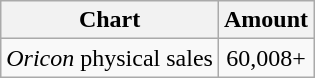<table class="wikitable">
<tr>
<th>Chart</th>
<th>Amount</th>
</tr>
<tr>
<td><em>Oricon</em> physical sales</td>
<td style="text-align:center;">60,008+</td>
</tr>
</table>
